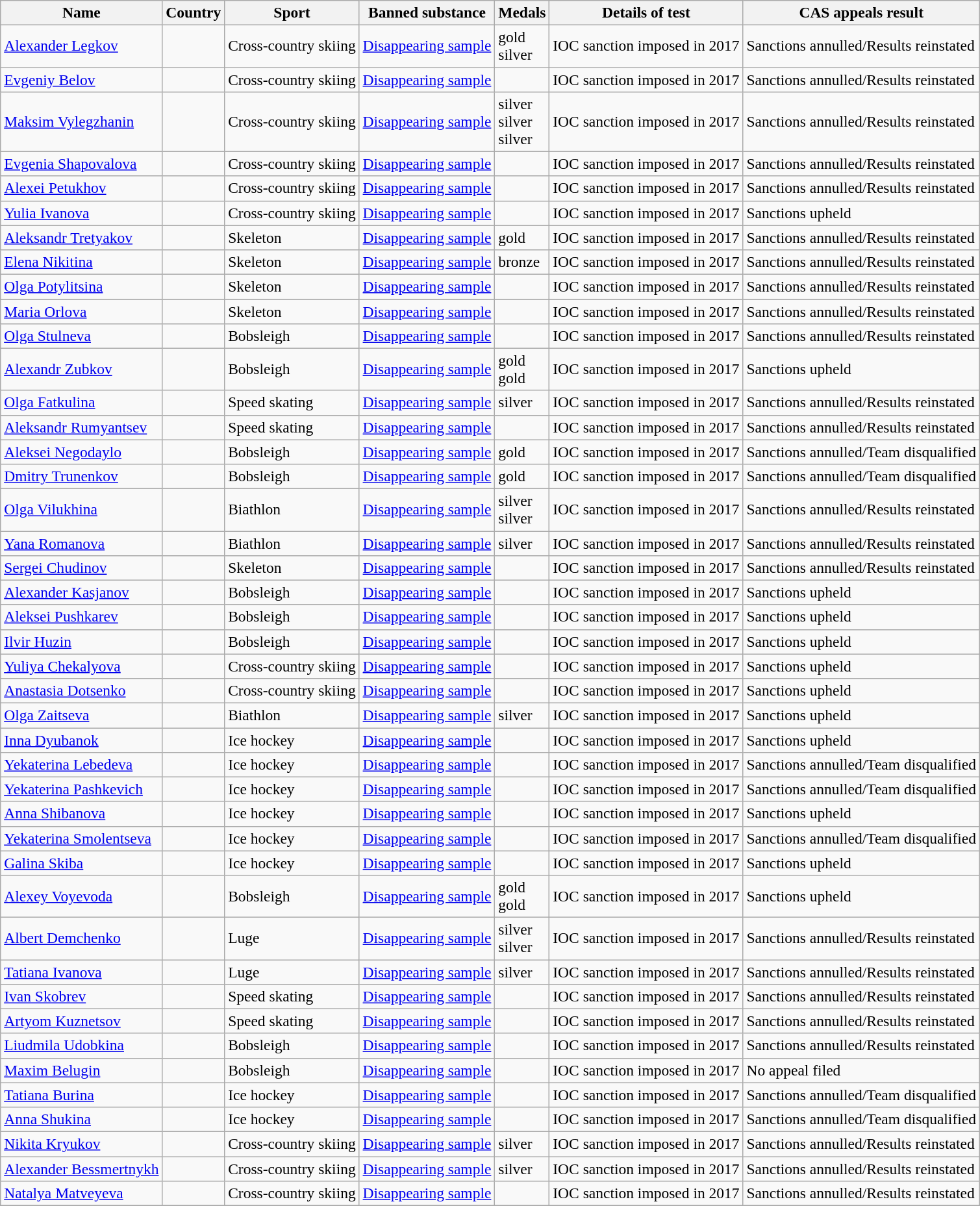<table class="wikitable sortable" style="font-size:98%;">
<tr>
<th>Name</th>
<th>Country</th>
<th>Sport</th>
<th>Banned substance</th>
<th>Medals</th>
<th>Details of test</th>
<th>CAS appeals result</th>
</tr>
<tr>
<td><a href='#'>Alexander Legkov</a></td>
<td></td>
<td>Cross-country skiing</td>
<td><a href='#'>Disappearing sample</a></td>
<td> gold <br> silver</td>
<td>IOC sanction imposed in 2017</td>
<td>Sanctions annulled/Results reinstated</td>
</tr>
<tr>
<td><a href='#'>Evgeniy Belov</a></td>
<td></td>
<td>Cross-country skiing</td>
<td><a href='#'>Disappearing sample</a></td>
<td></td>
<td>IOC sanction imposed in 2017</td>
<td>Sanctions annulled/Results reinstated</td>
</tr>
<tr>
<td><a href='#'>Maksim Vylegzhanin</a></td>
<td></td>
<td>Cross-country skiing</td>
<td><a href='#'>Disappearing sample</a></td>
<td> silver<br> silver <br> silver</td>
<td>IOC sanction imposed in 2017</td>
<td>Sanctions annulled/Results reinstated</td>
</tr>
<tr>
<td><a href='#'>Evgenia Shapovalova</a></td>
<td></td>
<td>Cross-country skiing</td>
<td><a href='#'>Disappearing sample</a></td>
<td></td>
<td>IOC sanction imposed in 2017</td>
<td>Sanctions annulled/Results reinstated</td>
</tr>
<tr>
<td><a href='#'>Alexei Petukhov</a></td>
<td></td>
<td>Cross-country skiing</td>
<td><a href='#'>Disappearing sample</a></td>
<td></td>
<td>IOC sanction imposed in 2017</td>
<td>Sanctions annulled/Results reinstated</td>
</tr>
<tr>
<td><a href='#'>Yulia Ivanova</a></td>
<td></td>
<td>Cross-country skiing</td>
<td><a href='#'>Disappearing sample</a></td>
<td></td>
<td>IOC sanction imposed in 2017</td>
<td>Sanctions upheld</td>
</tr>
<tr>
<td><a href='#'>Aleksandr Tretyakov</a></td>
<td></td>
<td>Skeleton</td>
<td><a href='#'>Disappearing sample</a></td>
<td> gold</td>
<td>IOC sanction imposed in 2017</td>
<td>Sanctions annulled/Results reinstated</td>
</tr>
<tr>
<td><a href='#'>Elena Nikitina</a></td>
<td></td>
<td>Skeleton</td>
<td><a href='#'>Disappearing sample</a></td>
<td> bronze</td>
<td>IOC sanction imposed in 2017</td>
<td>Sanctions annulled/Results reinstated</td>
</tr>
<tr>
<td><a href='#'>Olga Potylitsina</a></td>
<td></td>
<td>Skeleton</td>
<td><a href='#'>Disappearing sample</a></td>
<td></td>
<td>IOC sanction imposed in 2017</td>
<td>Sanctions annulled/Results reinstated</td>
</tr>
<tr>
<td><a href='#'>Maria Orlova</a></td>
<td></td>
<td>Skeleton</td>
<td><a href='#'>Disappearing sample</a></td>
<td></td>
<td>IOC sanction imposed in 2017</td>
<td>Sanctions annulled/Results reinstated</td>
</tr>
<tr>
<td><a href='#'>Olga Stulneva</a></td>
<td></td>
<td>Bobsleigh</td>
<td><a href='#'>Disappearing sample</a></td>
<td></td>
<td>IOC sanction imposed in 2017</td>
<td>Sanctions annulled/Results reinstated</td>
</tr>
<tr>
<td><a href='#'>Alexandr Zubkov</a></td>
<td></td>
<td>Bobsleigh</td>
<td><a href='#'>Disappearing sample</a></td>
<td> gold <br> gold</td>
<td>IOC sanction imposed in 2017</td>
<td>Sanctions upheld</td>
</tr>
<tr>
<td><a href='#'>Olga Fatkulina</a></td>
<td></td>
<td>Speed skating</td>
<td><a href='#'>Disappearing sample</a></td>
<td> silver</td>
<td>IOC sanction imposed in 2017</td>
<td>Sanctions annulled/Results reinstated</td>
</tr>
<tr>
<td><a href='#'>Aleksandr Rumyantsev</a></td>
<td></td>
<td>Speed skating</td>
<td><a href='#'>Disappearing sample</a></td>
<td></td>
<td>IOC sanction imposed in 2017</td>
<td>Sanctions annulled/Results reinstated</td>
</tr>
<tr>
<td><a href='#'>Aleksei Negodaylo</a></td>
<td></td>
<td>Bobsleigh</td>
<td><a href='#'>Disappearing sample</a></td>
<td> gold</td>
<td>IOC sanction imposed in 2017</td>
<td>Sanctions annulled/Team disqualified</td>
</tr>
<tr>
<td><a href='#'>Dmitry Trunenkov</a></td>
<td></td>
<td>Bobsleigh</td>
<td><a href='#'>Disappearing sample</a></td>
<td> gold</td>
<td>IOC sanction imposed in 2017</td>
<td>Sanctions annulled/Team disqualified</td>
</tr>
<tr>
<td><a href='#'>Olga Vilukhina</a></td>
<td></td>
<td>Biathlon</td>
<td><a href='#'>Disappearing sample</a></td>
<td> silver <br> silver</td>
<td>IOC sanction imposed in 2017</td>
<td>Sanctions annulled/Results reinstated</td>
</tr>
<tr>
<td><a href='#'>Yana Romanova</a></td>
<td></td>
<td>Biathlon</td>
<td><a href='#'>Disappearing sample</a></td>
<td> silver</td>
<td>IOC sanction imposed in 2017</td>
<td>Sanctions annulled/Results reinstated</td>
</tr>
<tr>
<td><a href='#'>Sergei Chudinov</a></td>
<td></td>
<td>Skeleton</td>
<td><a href='#'>Disappearing sample</a></td>
<td></td>
<td>IOC sanction imposed in 2017</td>
<td>Sanctions annulled/Results reinstated</td>
</tr>
<tr>
<td><a href='#'>Alexander Kasjanov</a></td>
<td></td>
<td>Bobsleigh</td>
<td><a href='#'>Disappearing sample</a></td>
<td></td>
<td>IOC sanction imposed in 2017</td>
<td>Sanctions upheld</td>
</tr>
<tr>
<td><a href='#'>Aleksei Pushkarev</a></td>
<td></td>
<td>Bobsleigh</td>
<td><a href='#'>Disappearing sample</a></td>
<td></td>
<td>IOC sanction imposed in 2017</td>
<td>Sanctions upheld</td>
</tr>
<tr>
<td><a href='#'>Ilvir Huzin</a></td>
<td></td>
<td>Bobsleigh</td>
<td><a href='#'>Disappearing sample</a></td>
<td></td>
<td>IOC sanction imposed in 2017</td>
<td>Sanctions upheld</td>
</tr>
<tr>
<td><a href='#'>Yuliya Chekalyova</a></td>
<td></td>
<td>Cross-country skiing</td>
<td><a href='#'>Disappearing sample</a></td>
<td></td>
<td>IOC sanction imposed in 2017</td>
<td>Sanctions upheld</td>
</tr>
<tr>
<td><a href='#'>Anastasia Dotsenko</a></td>
<td></td>
<td>Cross-country skiing</td>
<td><a href='#'>Disappearing sample</a></td>
<td></td>
<td>IOC sanction imposed in 2017</td>
<td>Sanctions upheld</td>
</tr>
<tr>
<td><a href='#'>Olga Zaitseva</a></td>
<td></td>
<td>Biathlon</td>
<td><a href='#'>Disappearing sample</a></td>
<td> silver</td>
<td>IOC sanction imposed in 2017</td>
<td>Sanctions upheld</td>
</tr>
<tr>
<td><a href='#'>Inna Dyubanok</a></td>
<td></td>
<td>Ice hockey</td>
<td><a href='#'>Disappearing sample</a></td>
<td></td>
<td>IOC sanction imposed in 2017</td>
<td>Sanctions upheld</td>
</tr>
<tr>
<td><a href='#'>Yekaterina Lebedeva</a></td>
<td></td>
<td>Ice hockey</td>
<td><a href='#'>Disappearing sample</a></td>
<td></td>
<td>IOC sanction imposed in 2017</td>
<td>Sanctions annulled/Team disqualified</td>
</tr>
<tr>
<td><a href='#'>Yekaterina Pashkevich</a></td>
<td></td>
<td>Ice hockey</td>
<td><a href='#'>Disappearing sample</a></td>
<td></td>
<td>IOC sanction imposed in 2017</td>
<td>Sanctions annulled/Team disqualified</td>
</tr>
<tr>
<td><a href='#'>Anna Shibanova</a></td>
<td></td>
<td>Ice hockey</td>
<td><a href='#'>Disappearing sample</a></td>
<td></td>
<td>IOC sanction imposed in 2017</td>
<td>Sanctions upheld</td>
</tr>
<tr>
<td><a href='#'>Yekaterina Smolentseva</a></td>
<td></td>
<td>Ice hockey</td>
<td><a href='#'>Disappearing sample</a></td>
<td></td>
<td>IOC sanction imposed in 2017</td>
<td>Sanctions annulled/Team disqualified</td>
</tr>
<tr>
<td><a href='#'>Galina Skiba</a></td>
<td></td>
<td>Ice hockey</td>
<td><a href='#'>Disappearing sample</a></td>
<td></td>
<td>IOC sanction imposed in 2017</td>
<td>Sanctions upheld</td>
</tr>
<tr>
<td><a href='#'>Alexey Voyevoda</a></td>
<td></td>
<td>Bobsleigh</td>
<td><a href='#'>Disappearing sample</a></td>
<td> gold <br> gold</td>
<td>IOC sanction imposed in 2017</td>
<td>Sanctions upheld</td>
</tr>
<tr>
<td><a href='#'>Albert Demchenko</a></td>
<td></td>
<td>Luge</td>
<td><a href='#'>Disappearing sample</a></td>
<td> silver <br> silver</td>
<td>IOC sanction imposed in 2017</td>
<td>Sanctions annulled/Results reinstated</td>
</tr>
<tr>
<td><a href='#'>Tatiana Ivanova</a></td>
<td></td>
<td>Luge</td>
<td><a href='#'>Disappearing sample</a></td>
<td> silver</td>
<td>IOC sanction imposed in 2017</td>
<td>Sanctions annulled/Results reinstated</td>
</tr>
<tr>
<td><a href='#'>Ivan Skobrev</a></td>
<td></td>
<td>Speed skating</td>
<td><a href='#'>Disappearing sample</a></td>
<td></td>
<td>IOC sanction imposed in 2017</td>
<td>Sanctions annulled/Results reinstated</td>
</tr>
<tr>
<td><a href='#'>Artyom Kuznetsov</a></td>
<td></td>
<td>Speed skating</td>
<td><a href='#'>Disappearing sample</a></td>
<td></td>
<td>IOC sanction imposed in 2017</td>
<td>Sanctions annulled/Results reinstated</td>
</tr>
<tr>
<td><a href='#'>Liudmila Udobkina</a></td>
<td></td>
<td>Bobsleigh</td>
<td><a href='#'>Disappearing sample</a></td>
<td></td>
<td>IOC sanction imposed in 2017</td>
<td>Sanctions annulled/Results reinstated</td>
</tr>
<tr>
<td><a href='#'>Maxim Belugin</a></td>
<td></td>
<td>Bobsleigh</td>
<td><a href='#'>Disappearing sample</a></td>
<td></td>
<td>IOC sanction imposed in 2017</td>
<td>No appeal filed</td>
</tr>
<tr>
<td><a href='#'>Tatiana Burina</a></td>
<td></td>
<td>Ice hockey</td>
<td><a href='#'>Disappearing sample</a></td>
<td></td>
<td>IOC sanction imposed in 2017</td>
<td>Sanctions annulled/Team disqualified</td>
</tr>
<tr>
<td><a href='#'>Anna Shukina</a></td>
<td></td>
<td>Ice hockey</td>
<td><a href='#'>Disappearing sample</a></td>
<td></td>
<td>IOC sanction imposed in 2017</td>
<td>Sanctions annulled/Team disqualified</td>
</tr>
<tr>
<td><a href='#'>Nikita Kryukov</a></td>
<td></td>
<td>Cross-country skiing</td>
<td><a href='#'>Disappearing sample</a></td>
<td> silver</td>
<td>IOC sanction imposed in 2017</td>
<td>Sanctions annulled/Results reinstated</td>
</tr>
<tr>
<td><a href='#'>Alexander Bessmertnykh</a></td>
<td></td>
<td>Cross-country skiing</td>
<td><a href='#'>Disappearing sample</a></td>
<td> silver</td>
<td>IOC sanction imposed in 2017</td>
<td>Sanctions annulled/Results reinstated</td>
</tr>
<tr>
<td><a href='#'>Natalya Matveyeva</a></td>
<td></td>
<td>Cross-country skiing</td>
<td><a href='#'>Disappearing sample</a></td>
<td></td>
<td>IOC sanction imposed in 2017</td>
<td>Sanctions annulled/Results reinstated</td>
</tr>
<tr>
</tr>
</table>
